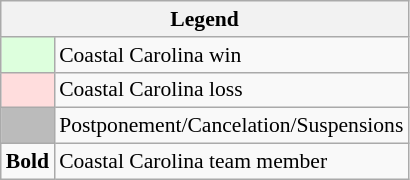<table class="wikitable" style="font-size:90%">
<tr>
<th colspan="2">Legend</th>
</tr>
<tr>
<td bgcolor="#ddffdd"> </td>
<td>Coastal Carolina win</td>
</tr>
<tr>
<td bgcolor="#ffdddd"> </td>
<td>Coastal Carolina loss</td>
</tr>
<tr>
<td bgcolor="#bbbbbb"> </td>
<td>Postponement/Cancelation/Suspensions</td>
</tr>
<tr>
<td><strong>Bold</strong></td>
<td>Coastal Carolina team member</td>
</tr>
</table>
